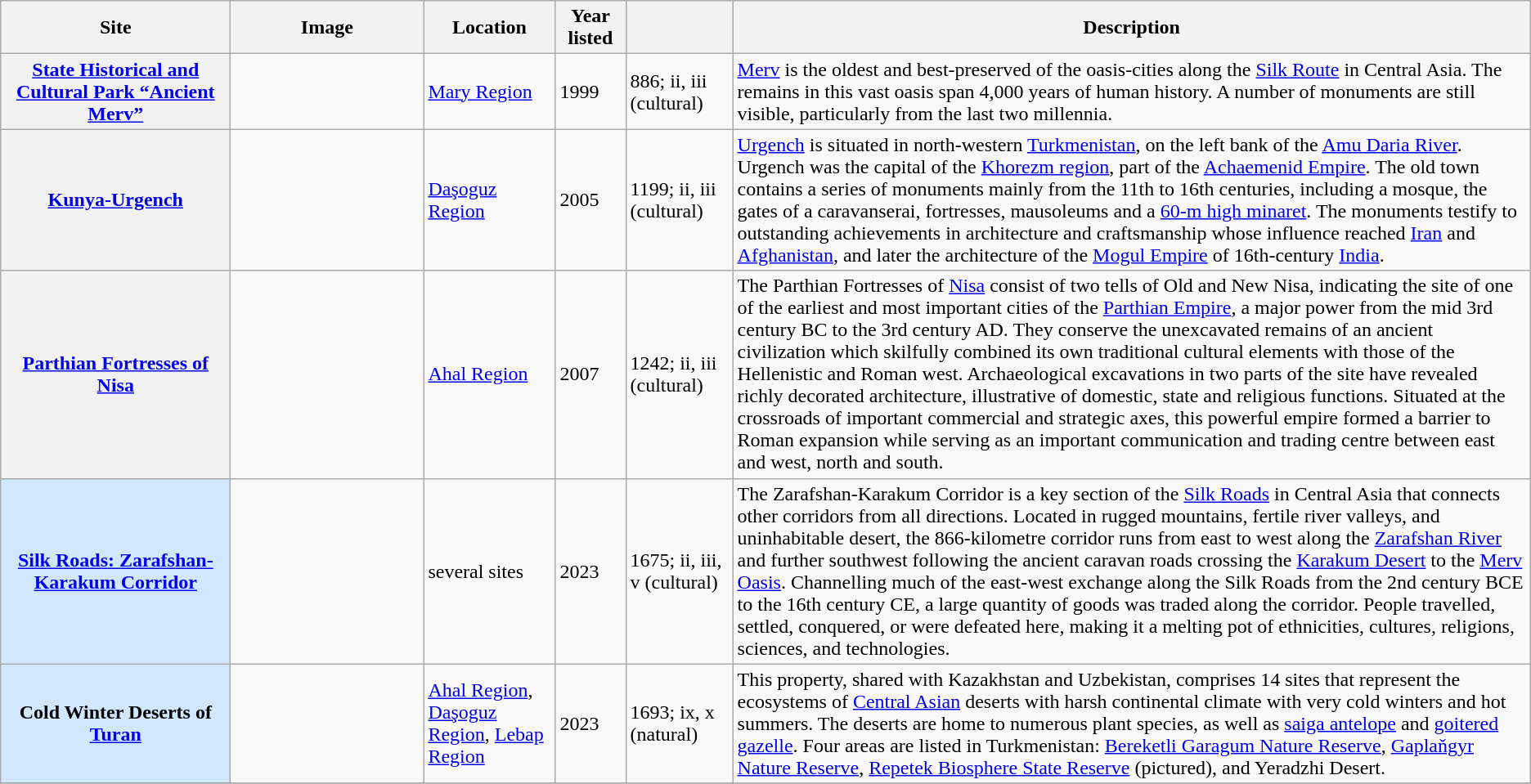<table class="wikitable sortable plainrowheaders">
<tr>
<th style="width:180px;" scope="col">Site</th>
<th class="unsortable" style="width:150px;" scope="col">Image</th>
<th style="width:100px;" scope="col">Location</th>
<th style="width:50px;" scope="col">Year listed</th>
<th style="width:80px;" scope="col" data-sort-type="number"></th>
<th scope="col" class="unsortable">Description</th>
</tr>
<tr>
<th scope="row"><a href='#'>State Historical and Cultural Park “Ancient Merv”</a></th>
<td></td>
<td><a href='#'>Mary Region</a></td>
<td>1999</td>
<td>886; ii, iii (cultural)</td>
<td><a href='#'>Merv</a> is the oldest and best-preserved of the oasis-cities along the <a href='#'>Silk Route</a> in Central Asia. The remains in this vast oasis span 4,000 years of human history. A number of monuments are still visible, particularly from the last two millennia.</td>
</tr>
<tr>
<th scope="row"><a href='#'>Kunya-Urgench</a></th>
<td></td>
<td><a href='#'>Daşoguz Region</a></td>
<td>2005</td>
<td>1199; ii, iii (cultural)</td>
<td><a href='#'>Urgench</a> is situated in north-western <a href='#'>Turkmenistan</a>, on the left bank of the <a href='#'>Amu Daria River</a>. Urgench was the capital of the <a href='#'>Khorezm region</a>, part of the <a href='#'>Achaemenid Empire</a>. The old town contains a series of monuments mainly from the 11th to 16th centuries, including a mosque, the gates of a caravanserai, fortresses, mausoleums and a <a href='#'>60-m high minaret</a>. The monuments testify to outstanding achievements in architecture and craftsmanship whose influence reached <a href='#'>Iran</a> and <a href='#'>Afghanistan</a>, and later the architecture of the <a href='#'>Mogul Empire</a> of 16th-century <a href='#'>India</a>.</td>
</tr>
<tr>
<th scope="row"><a href='#'>Parthian Fortresses of Nisa</a></th>
<td></td>
<td><a href='#'>Ahal Region</a></td>
<td>2007</td>
<td>1242; ii, iii (cultural)</td>
<td>The Parthian Fortresses of <a href='#'>Nisa</a> consist of two tells of Old and New Nisa, indicating the site of one of the earliest and most important cities of the <a href='#'>Parthian Empire</a>, a major power from the mid 3rd century BC to the 3rd century AD. They conserve the unexcavated remains of an ancient civilization which skilfully combined its own traditional cultural elements with those of the Hellenistic and Roman west. Archaeological excavations in two parts of the site have revealed richly decorated architecture, illustrative of domestic, state and religious functions. Situated at the crossroads of important commercial and strategic axes, this powerful empire formed a barrier to Roman expansion while serving as an important communication and trading centre between east and west, north and south.</td>
</tr>
<tr>
<th scope="row" style="background:#D0E7FF;"><a href='#'>Silk Roads: Zarafshan-Karakum Corridor</a></th>
<td></td>
<td>several sites</td>
<td>2023</td>
<td>1675; ii, iii, v (cultural)</td>
<td>The Zarafshan-Karakum Corridor is a key section of the <a href='#'>Silk Roads</a> in Central Asia that connects other corridors from all directions. Located in rugged mountains, fertile river valleys, and uninhabitable desert, the 866-kilometre corridor runs from east to west along the <a href='#'>Zarafshan River</a> and further southwest following the ancient caravan roads crossing the <a href='#'>Karakum Desert</a> to the <a href='#'>Merv Oasis</a>. Channelling much of the east-west exchange along the Silk Roads from the 2nd century BCE to the 16th century CE, a large quantity of goods was traded along the corridor. People travelled, settled, conquered, or were defeated here, making it a melting pot of ethnicities, cultures, religions, sciences, and technologies.</td>
</tr>
<tr>
<th scope="row" style="background:#D0E7FF;">Cold Winter Deserts of <a href='#'>Turan</a></th>
<td></td>
<td><a href='#'>Ahal Region</a>, <a href='#'>Daşoguz Region</a>, <a href='#'>Lebap Region</a></td>
<td>2023</td>
<td>1693; ix, x (natural)</td>
<td>This property, shared with Kazakhstan and Uzbekistan, comprises 14 sites that represent the ecosystems of <a href='#'>Central Asian</a> deserts with harsh continental climate with very cold winters and hot summers. The deserts are home to numerous plant species, as well as <a href='#'>saiga antelope</a> and <a href='#'>goitered gazelle</a>. Four areas are listed in Turkmenistan: <a href='#'>Bereketli Garagum Nature Reserve</a>, <a href='#'>Gaplaňgyr Nature Reserve</a>, <a href='#'>Repetek Biosphere State Reserve</a>  (pictured), and Yeradzhi Desert.</td>
</tr>
<tr>
</tr>
</table>
